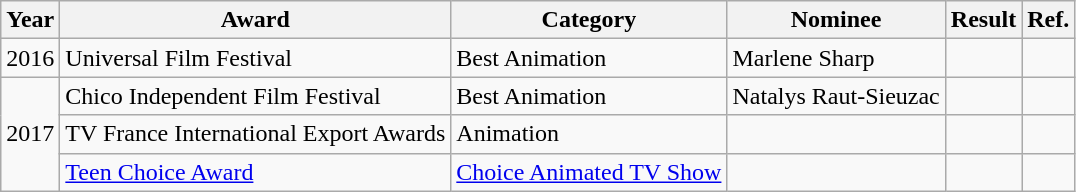<table class="wikitable">
<tr>
<th>Year</th>
<th>Award</th>
<th>Category</th>
<th>Nominee</th>
<th>Result</th>
<th>Ref.</th>
</tr>
<tr>
<td>2016</td>
<td>Universal Film Festival</td>
<td>Best Animation</td>
<td>Marlene Sharp</td>
<td></td>
<td></td>
</tr>
<tr>
<td rowspan="3">2017</td>
<td>Chico Independent Film Festival</td>
<td>Best Animation</td>
<td>Natalys Raut-Sieuzac</td>
<td></td>
<td></td>
</tr>
<tr>
<td>TV France International Export Awards</td>
<td>Animation</td>
<td></td>
<td></td>
<td></td>
</tr>
<tr>
<td><a href='#'>Teen Choice Award</a></td>
<td><a href='#'>Choice Animated TV Show</a></td>
<td></td>
<td></td>
<td></td>
</tr>
</table>
